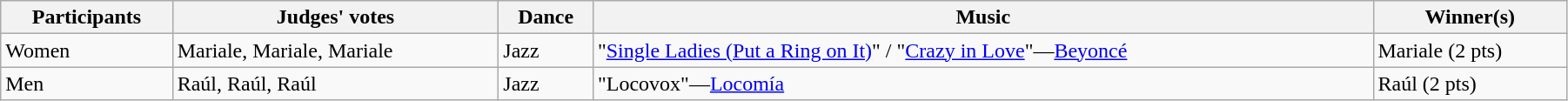<table class="wikitable" style="width:95%; white-space:nowrap">
<tr>
<th>Participants</th>
<th>Judges' votes</th>
<th>Dance</th>
<th>Music</th>
<th>Winner(s)</th>
</tr>
<tr>
<td>Women</td>
<td>Mariale, Mariale, Mariale</td>
<td>Jazz</td>
<td>"<a href='#'>Single Ladies (Put a Ring on It)</a>" / "<a href='#'>Crazy in Love</a>"—<a href='#'>Beyoncé</a></td>
<td>Mariale (2 pts)</td>
</tr>
<tr>
<td>Men</td>
<td>Raúl, Raúl, Raúl</td>
<td>Jazz</td>
<td>"Locovox"—<a href='#'>Locomía</a></td>
<td>Raúl (2 pts)</td>
</tr>
</table>
